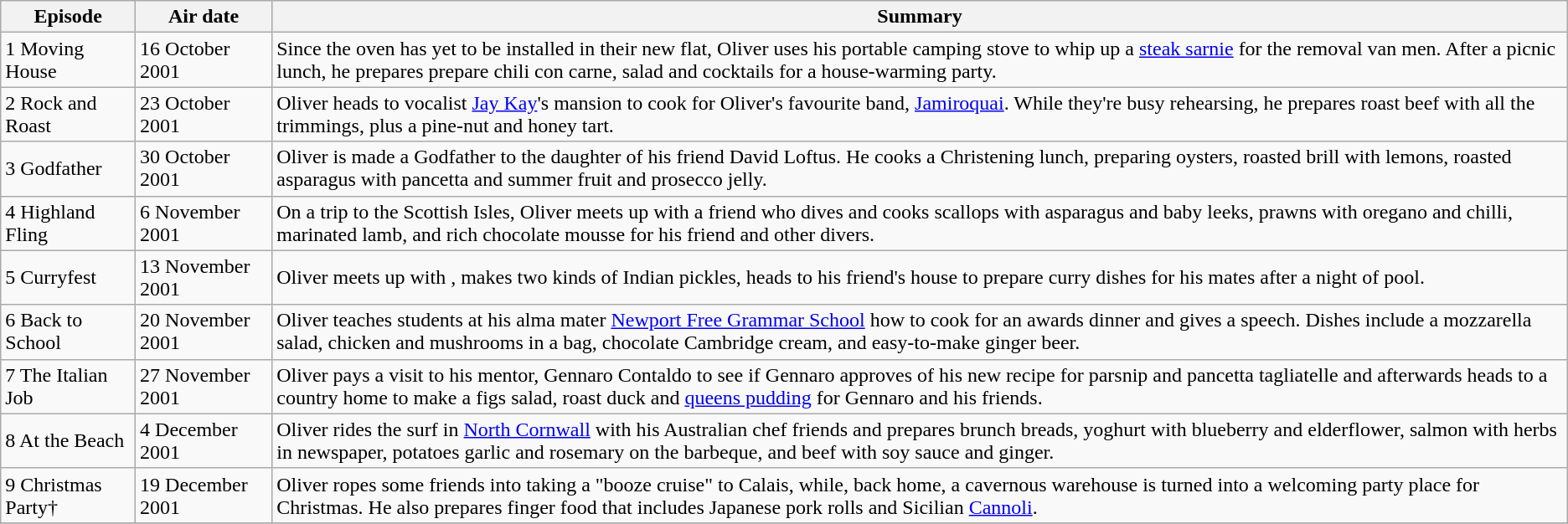<table class="wikitable">
<tr>
<th>Episode</th>
<th>Air date</th>
<th>Summary</th>
</tr>
<tr>
<td>1 Moving House</td>
<td>16 October 2001</td>
<td>Since the oven has yet to be installed in their new flat, Oliver uses his portable camping stove to whip up a <a href='#'>steak sarnie</a> for the removal van men. After a picnic lunch, he prepares prepare chili con carne, salad and cocktails for a house-warming party.</td>
</tr>
<tr>
<td>2 Rock and Roast</td>
<td>23 October 2001</td>
<td>Oliver heads to vocalist <a href='#'>Jay Kay</a>'s mansion to cook for Oliver's favourite band, <a href='#'>Jamiroquai</a>. While they're busy rehearsing, he prepares roast beef with all the trimmings, plus a pine-nut and honey tart.</td>
</tr>
<tr>
<td>3 Godfather</td>
<td>30 October 2001</td>
<td>Oliver is made a Godfather to the daughter of his friend David Loftus. He cooks a Christening lunch, preparing oysters, roasted brill with lemons, roasted asparagus with pancetta and summer fruit and prosecco jelly.</td>
</tr>
<tr>
<td>4 Highland Fling</td>
<td>6 November 2001</td>
<td>On a trip to the Scottish Isles, Oliver meets up with a friend who dives and cooks scallops with asparagus and baby leeks, prawns with oregano and chilli, marinated lamb, and rich chocolate mousse for his friend and other divers.</td>
</tr>
<tr>
<td>5 Curryfest</td>
<td>13 November 2001</td>
<td>Oliver meets up with , makes two kinds of Indian pickles, heads to his friend's house to prepare curry dishes for his mates after a night of pool.</td>
</tr>
<tr>
<td>6 Back to School</td>
<td>20 November 2001</td>
<td>Oliver teaches students at his alma mater <a href='#'>Newport Free Grammar School</a> how to cook for an awards dinner and gives a speech. Dishes include a mozzarella salad, chicken and mushrooms in a bag, chocolate Cambridge cream, and easy-to-make ginger beer.</td>
</tr>
<tr>
<td>7 The Italian Job</td>
<td>27 November 2001</td>
<td>Oliver pays a visit to his mentor, Gennaro Contaldo to see if Gennaro approves of his new recipe for parsnip and pancetta tagliatelle and afterwards heads to a country home to make a figs salad, roast duck and <a href='#'>queens pudding</a> for Gennaro and his friends.</td>
</tr>
<tr>
<td>8 At the Beach</td>
<td>4 December 2001</td>
<td>Oliver rides the surf in <a href='#'>North Cornwall</a> with his Australian chef friends and prepares brunch breads, yoghurt with blueberry and elderflower, salmon with herbs in newspaper, potatoes garlic and rosemary on the barbeque, and beef with soy sauce and ginger.</td>
</tr>
<tr>
<td>9 Christmas Party†</td>
<td>19 December 2001</td>
<td>Oliver ropes some friends into taking a "booze cruise" to Calais, while, back home, a cavernous warehouse is turned into a welcoming party place for Christmas. He also prepares finger food that includes Japanese pork rolls and Sicilian <a href='#'>Cannoli</a>.</td>
</tr>
<tr>
</tr>
</table>
